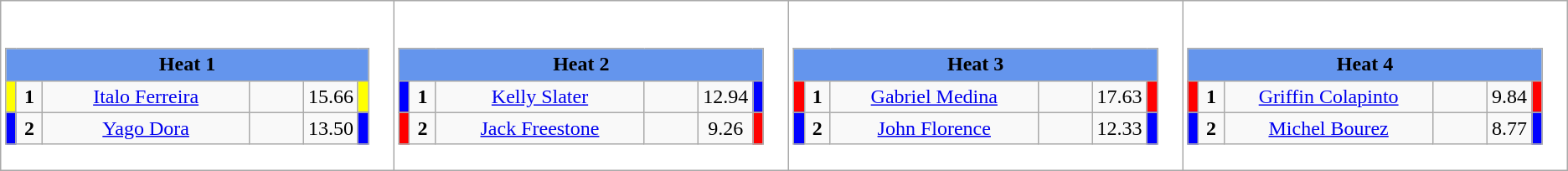<table class="wikitable" style="background:#fff;">
<tr>
<td><div><br><table class="wikitable">
<tr>
<td colspan="6"  style="text-align:center; background:#6495ed;"><strong>Heat 1</strong></td>
</tr>
<tr>
<td style="width:01px; background: #ff0;"></td>
<td style="width:14px; text-align:center;"><strong>1</strong></td>
<td style="width:170px; text-align:center;"><a href='#'>Italo Ferreira</a></td>
<td style="width:40px; text-align:center;"></td>
<td style="width:20px; text-align:center;">15.66</td>
<td style="width:01px; background: #ff0;"></td>
</tr>
<tr>
<td style="width:01px; background: #00f;"></td>
<td style="width:14px; text-align:center;"><strong>2</strong></td>
<td style="width:170px; text-align:center;"><a href='#'>Yago Dora</a></td>
<td style="width:40px; text-align:center;"></td>
<td style="width:20px; text-align:center;">13.50</td>
<td style="width:01px; background: #00f;"></td>
</tr>
</table>
</div></td>
<td><div><br><table class="wikitable">
<tr>
<td colspan="6"  style="text-align:center; background:#6495ed;"><strong>Heat 2</strong></td>
</tr>
<tr>
<td style="width:01px; background: #00f;"></td>
<td style="width:14px; text-align:center;"><strong>1</strong></td>
<td style="width:170px; text-align:center;"><a href='#'>Kelly Slater</a></td>
<td style="width:40px; text-align:center;"></td>
<td style="width:20px; text-align:center;">12.94</td>
<td style="width:01px; background: #00f;"></td>
</tr>
<tr>
<td style="width:01px; background: #f00;"></td>
<td style="width:14px; text-align:center;"><strong>2</strong></td>
<td style="width:170px; text-align:center;"><a href='#'>Jack Freestone</a></td>
<td style="width:40px; text-align:center;"></td>
<td style="width:20px; text-align:center;">9.26</td>
<td style="width:01px; background: #f00;"></td>
</tr>
</table>
</div></td>
<td><div><br><table class="wikitable">
<tr>
<td colspan="6"  style="text-align:center; background:#6495ed;"><strong>Heat 3</strong></td>
</tr>
<tr>
<td style="width:01px; background: #f00;"></td>
<td style="width:14px; text-align:center;"><strong>1</strong></td>
<td style="width:170px; text-align:center;"><a href='#'>Gabriel Medina</a></td>
<td style="width:40px; text-align:center;"></td>
<td style="width:20px; text-align:center;">17.63</td>
<td style="width:01px; background: #f00;"></td>
</tr>
<tr>
<td style="width:01px; background: #00f;"></td>
<td style="width:14px; text-align:center;"><strong>2</strong></td>
<td style="width:170px; text-align:center;"><a href='#'>John Florence</a></td>
<td style="width:40px; text-align:center;"></td>
<td style="width:20px; text-align:center;">12.33</td>
<td style="width:01px; background: #00f;"></td>
</tr>
</table>
</div></td>
<td><div><br><table class="wikitable">
<tr>
<td colspan="6"  style="text-align:center; background:#6495ed;"><strong>Heat 4</strong></td>
</tr>
<tr>
<td style="width:01px; background: #f00;"></td>
<td style="width:14px; text-align:center;"><strong>1</strong></td>
<td style="width:170px; text-align:center;"><a href='#'>Griffin Colapinto</a></td>
<td style="width:40px; text-align:center;"></td>
<td style="width:20px; text-align:center;">9.84</td>
<td style="width:01px; background: #f00;"></td>
</tr>
<tr>
<td style="width:01px; background: #00f;"></td>
<td style="width:14px; text-align:center;"><strong>2</strong></td>
<td style="width:170px; text-align:center;"><a href='#'>Michel Bourez</a></td>
<td style="width:40px; text-align:center;"></td>
<td style="width:20px; text-align:center;">8.77</td>
<td style="width:01px; background: #00f;"></td>
</tr>
</table>
</div></td>
</tr>
</table>
